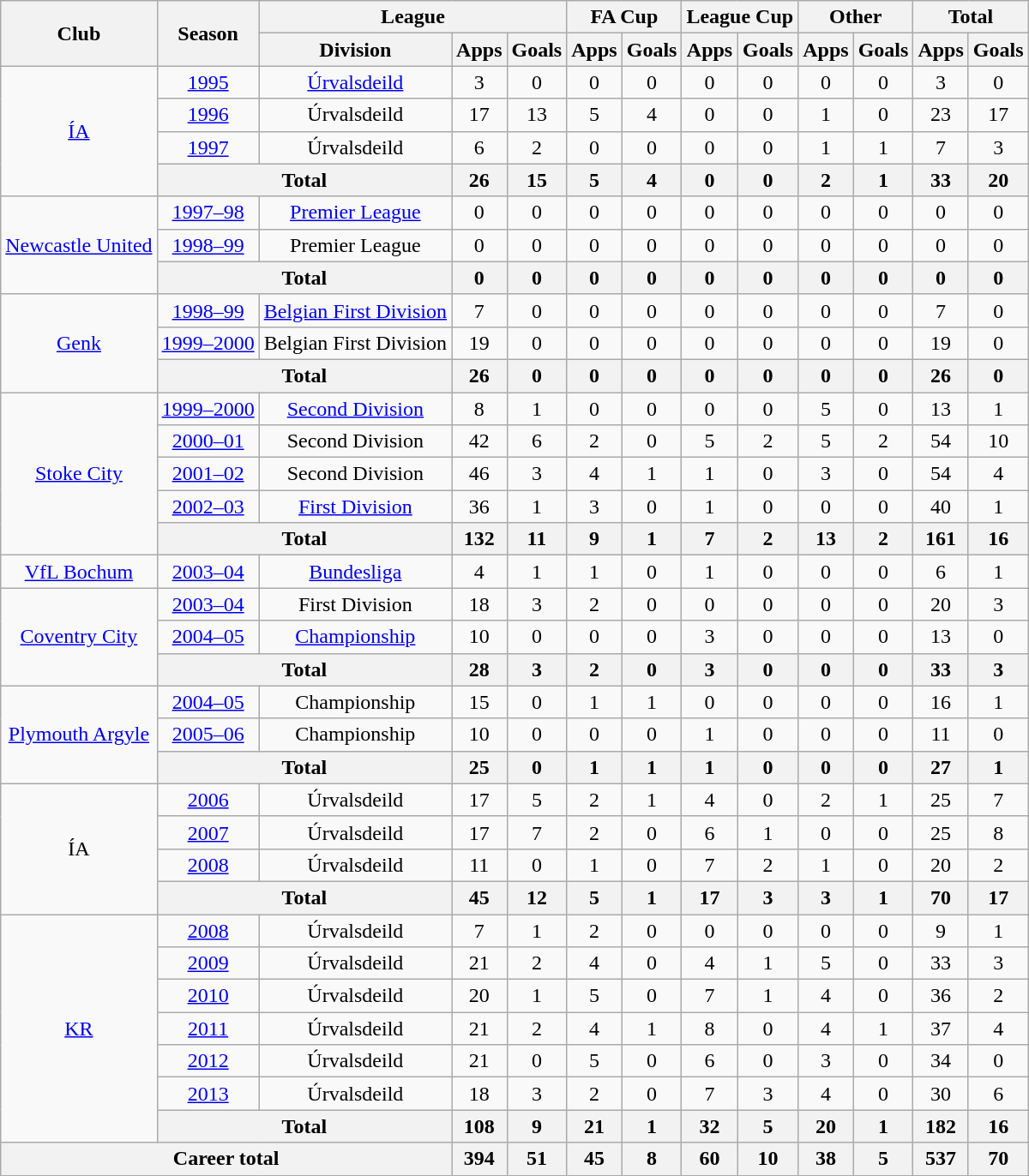<table class="wikitable" style="text-align:center">
<tr>
<th rowspan="2">Club</th>
<th rowspan="2">Season</th>
<th colspan="3">League</th>
<th colspan="2">FA Cup</th>
<th colspan="2">League Cup</th>
<th colspan="2">Other</th>
<th colspan="2">Total</th>
</tr>
<tr>
<th>Division</th>
<th>Apps</th>
<th>Goals</th>
<th>Apps</th>
<th>Goals</th>
<th>Apps</th>
<th>Goals</th>
<th>Apps</th>
<th>Goals</th>
<th>Apps</th>
<th>Goals</th>
</tr>
<tr>
<td rowspan="4"><a href='#'>ÍA</a></td>
<td><a href='#'>1995</a></td>
<td><a href='#'>Úrvalsdeild</a></td>
<td>3</td>
<td>0</td>
<td>0</td>
<td>0</td>
<td>0</td>
<td>0</td>
<td>0</td>
<td>0</td>
<td>3</td>
<td>0</td>
</tr>
<tr>
<td><a href='#'>1996</a></td>
<td>Úrvalsdeild</td>
<td>17</td>
<td>13</td>
<td>5</td>
<td>4</td>
<td>0</td>
<td>0</td>
<td>1</td>
<td>0</td>
<td>23</td>
<td>17</td>
</tr>
<tr>
<td><a href='#'>1997</a></td>
<td>Úrvalsdeild</td>
<td>6</td>
<td>2</td>
<td>0</td>
<td>0</td>
<td>0</td>
<td>0</td>
<td>1</td>
<td>1</td>
<td>7</td>
<td>3</td>
</tr>
<tr>
<th colspan="2">Total</th>
<th>26</th>
<th>15</th>
<th>5</th>
<th>4</th>
<th>0</th>
<th>0</th>
<th>2</th>
<th>1</th>
<th>33</th>
<th>20</th>
</tr>
<tr>
<td rowspan="3"><a href='#'>Newcastle United</a></td>
<td><a href='#'>1997–98</a></td>
<td><a href='#'>Premier League</a></td>
<td>0</td>
<td>0</td>
<td>0</td>
<td>0</td>
<td>0</td>
<td>0</td>
<td>0</td>
<td>0</td>
<td>0</td>
<td>0</td>
</tr>
<tr>
<td><a href='#'>1998–99</a></td>
<td>Premier League</td>
<td>0</td>
<td>0</td>
<td>0</td>
<td>0</td>
<td>0</td>
<td>0</td>
<td>0</td>
<td>0</td>
<td>0</td>
<td>0</td>
</tr>
<tr>
<th colspan="2">Total</th>
<th>0</th>
<th>0</th>
<th>0</th>
<th>0</th>
<th>0</th>
<th>0</th>
<th>0</th>
<th>0</th>
<th>0</th>
<th>0</th>
</tr>
<tr>
<td rowspan="3"><a href='#'>Genk</a></td>
<td><a href='#'>1998–99</a></td>
<td><a href='#'>Belgian First Division</a></td>
<td>7</td>
<td>0</td>
<td>0</td>
<td>0</td>
<td>0</td>
<td>0</td>
<td>0</td>
<td>0</td>
<td>7</td>
<td>0</td>
</tr>
<tr>
<td><a href='#'>1999–2000</a></td>
<td>Belgian First Division</td>
<td>19</td>
<td>0</td>
<td>0</td>
<td>0</td>
<td>0</td>
<td>0</td>
<td>0</td>
<td>0</td>
<td>19</td>
<td>0</td>
</tr>
<tr>
<th colspan="2">Total</th>
<th>26</th>
<th>0</th>
<th>0</th>
<th>0</th>
<th>0</th>
<th>0</th>
<th>0</th>
<th>0</th>
<th>26</th>
<th>0</th>
</tr>
<tr>
<td rowspan="5"><a href='#'>Stoke City</a></td>
<td><a href='#'>1999–2000</a></td>
<td><a href='#'>Second Division</a></td>
<td>8</td>
<td>1</td>
<td>0</td>
<td>0</td>
<td>0</td>
<td>0</td>
<td>5</td>
<td>0</td>
<td>13</td>
<td>1</td>
</tr>
<tr>
<td><a href='#'>2000–01</a></td>
<td>Second Division</td>
<td>42</td>
<td>6</td>
<td>2</td>
<td>0</td>
<td>5</td>
<td>2</td>
<td>5</td>
<td>2</td>
<td>54</td>
<td>10</td>
</tr>
<tr>
<td><a href='#'>2001–02</a></td>
<td>Second Division</td>
<td>46</td>
<td>3</td>
<td>4</td>
<td>1</td>
<td>1</td>
<td>0</td>
<td>3</td>
<td>0</td>
<td>54</td>
<td>4</td>
</tr>
<tr>
<td><a href='#'>2002–03</a></td>
<td><a href='#'>First Division</a></td>
<td>36</td>
<td>1</td>
<td>3</td>
<td>0</td>
<td>1</td>
<td>0</td>
<td>0</td>
<td>0</td>
<td>40</td>
<td>1</td>
</tr>
<tr>
<th colspan="2">Total</th>
<th>132</th>
<th>11</th>
<th>9</th>
<th>1</th>
<th>7</th>
<th>2</th>
<th>13</th>
<th>2</th>
<th>161</th>
<th>16</th>
</tr>
<tr>
<td><a href='#'>VfL Bochum</a></td>
<td><a href='#'>2003–04</a></td>
<td><a href='#'>Bundesliga</a></td>
<td>4</td>
<td>1</td>
<td>1</td>
<td>0</td>
<td>1</td>
<td>0</td>
<td>0</td>
<td>0</td>
<td>6</td>
<td>1</td>
</tr>
<tr>
<td rowspan="3"><a href='#'>Coventry City</a></td>
<td><a href='#'>2003–04</a></td>
<td>First Division</td>
<td>18</td>
<td>3</td>
<td>2</td>
<td>0</td>
<td>0</td>
<td>0</td>
<td>0</td>
<td>0</td>
<td>20</td>
<td>3</td>
</tr>
<tr>
<td><a href='#'>2004–05</a></td>
<td><a href='#'>Championship</a></td>
<td>10</td>
<td>0</td>
<td>0</td>
<td>0</td>
<td>3</td>
<td>0</td>
<td>0</td>
<td>0</td>
<td>13</td>
<td>0</td>
</tr>
<tr>
<th colspan="2">Total</th>
<th>28</th>
<th>3</th>
<th>2</th>
<th>0</th>
<th>3</th>
<th>0</th>
<th>0</th>
<th>0</th>
<th>33</th>
<th>3</th>
</tr>
<tr>
<td rowspan="3"><a href='#'>Plymouth Argyle</a></td>
<td><a href='#'>2004–05</a></td>
<td>Championship</td>
<td>15</td>
<td>0</td>
<td>1</td>
<td>1</td>
<td>0</td>
<td>0</td>
<td>0</td>
<td>0</td>
<td>16</td>
<td>1</td>
</tr>
<tr>
<td><a href='#'>2005–06</a></td>
<td>Championship</td>
<td>10</td>
<td>0</td>
<td>0</td>
<td>0</td>
<td>1</td>
<td>0</td>
<td>0</td>
<td>0</td>
<td>11</td>
<td>0</td>
</tr>
<tr>
<th colspan="2">Total</th>
<th>25</th>
<th>0</th>
<th>1</th>
<th>1</th>
<th>1</th>
<th>0</th>
<th>0</th>
<th>0</th>
<th>27</th>
<th>1</th>
</tr>
<tr>
<td rowspan="4">ÍA</td>
<td><a href='#'>2006</a></td>
<td>Úrvalsdeild</td>
<td>17</td>
<td>5</td>
<td>2</td>
<td>1</td>
<td>4</td>
<td>0</td>
<td>2</td>
<td>1</td>
<td>25</td>
<td>7</td>
</tr>
<tr>
<td><a href='#'>2007</a></td>
<td>Úrvalsdeild</td>
<td>17</td>
<td>7</td>
<td>2</td>
<td>0</td>
<td>6</td>
<td>1</td>
<td>0</td>
<td>0</td>
<td>25</td>
<td>8</td>
</tr>
<tr>
<td><a href='#'>2008</a></td>
<td>Úrvalsdeild</td>
<td>11</td>
<td>0</td>
<td>1</td>
<td>0</td>
<td>7</td>
<td>2</td>
<td>1</td>
<td>0</td>
<td>20</td>
<td>2</td>
</tr>
<tr>
<th colspan="2">Total</th>
<th>45</th>
<th>12</th>
<th>5</th>
<th>1</th>
<th>17</th>
<th>3</th>
<th>3</th>
<th>1</th>
<th>70</th>
<th>17</th>
</tr>
<tr>
<td rowspan="7"><a href='#'>KR</a></td>
<td><a href='#'>2008</a></td>
<td>Úrvalsdeild</td>
<td>7</td>
<td>1</td>
<td>2</td>
<td>0</td>
<td>0</td>
<td>0</td>
<td>0</td>
<td>0</td>
<td>9</td>
<td>1</td>
</tr>
<tr>
<td><a href='#'>2009</a></td>
<td>Úrvalsdeild</td>
<td>21</td>
<td>2</td>
<td>4</td>
<td>0</td>
<td>4</td>
<td>1</td>
<td>5</td>
<td>0</td>
<td>33</td>
<td>3</td>
</tr>
<tr>
<td><a href='#'>2010</a></td>
<td>Úrvalsdeild</td>
<td>20</td>
<td>1</td>
<td>5</td>
<td>0</td>
<td>7</td>
<td>1</td>
<td>4</td>
<td>0</td>
<td>36</td>
<td>2</td>
</tr>
<tr>
<td><a href='#'>2011</a></td>
<td>Úrvalsdeild</td>
<td>21</td>
<td>2</td>
<td>4</td>
<td>1</td>
<td>8</td>
<td>0</td>
<td>4</td>
<td>1</td>
<td>37</td>
<td>4</td>
</tr>
<tr>
<td><a href='#'>2012</a></td>
<td>Úrvalsdeild</td>
<td>21</td>
<td>0</td>
<td>5</td>
<td>0</td>
<td>6</td>
<td>0</td>
<td>3</td>
<td>0</td>
<td>34</td>
<td>0</td>
</tr>
<tr>
<td><a href='#'>2013</a></td>
<td>Úrvalsdeild</td>
<td>18</td>
<td>3</td>
<td>2</td>
<td>0</td>
<td>7</td>
<td>3</td>
<td>4</td>
<td>0</td>
<td>30</td>
<td>6</td>
</tr>
<tr>
<th colspan="2">Total</th>
<th>108</th>
<th>9</th>
<th>21</th>
<th>1</th>
<th>32</th>
<th>5</th>
<th>20</th>
<th>1</th>
<th>182</th>
<th>16</th>
</tr>
<tr>
<th colspan="3">Career total</th>
<th>394</th>
<th>51</th>
<th>45</th>
<th>8</th>
<th>60</th>
<th>10</th>
<th>38</th>
<th>5</th>
<th>537</th>
<th>70</th>
</tr>
</table>
